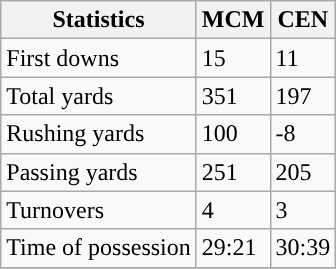<table class="wikitable">
<tr>
<th>Statistics</th>
<th>MCM</th>
<th>CEN</th>
</tr>
<tr>
<td>First downs</td>
<td>15</td>
<td>11</td>
</tr>
<tr>
<td>Total yards</td>
<td>351</td>
<td>197</td>
</tr>
<tr>
<td>Rushing yards</td>
<td>100</td>
<td>-8</td>
</tr>
<tr>
<td>Passing yards</td>
<td>251</td>
<td>205</td>
</tr>
<tr>
<td>Turnovers</td>
<td>4</td>
<td>3</td>
</tr>
<tr>
<td>Time of possession</td>
<td>29:21</td>
<td>30:39</td>
</tr>
<tr>
</tr>
</table>
